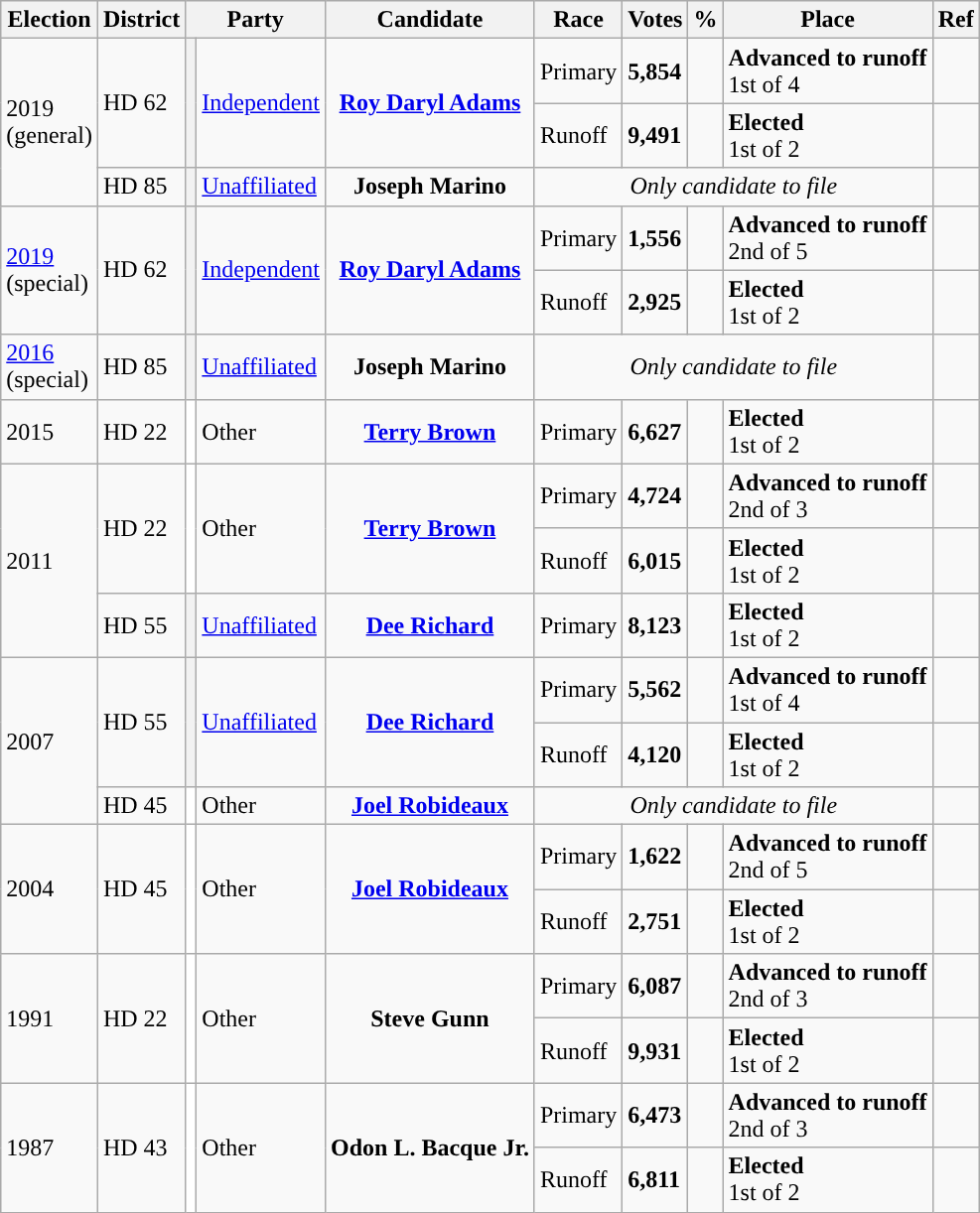<table class="wikitable sortable">
<tr>
<th>Election</th>
<th>District</th>
<th colspan=2>Party</th>
<th>Candidate</th>
<th>Race</th>
<th>Votes</th>
<th>%</th>
<th>Place</th>
<th>Ref</th>
</tr>
<tr>
<td rowspan=3>2019<br>(general)</td>
<td rowspan=2>HD 62</td>
<th rowspan=2 style="background-color:"></th>
<td rowspan=2><a href='#'>Independent</a></td>
<td rowspan=2 align="center"><strong><a href='#'>Roy Daryl Adams</a></strong></td>
<td>Primary</td>
<td><strong>5,854</strong></td>
<td></td>
<td><strong>Advanced to runoff</strong><br>1st of 4</td>
<td></td>
</tr>
<tr>
<td>Runoff</td>
<td><strong>9,491</strong></td>
<td></td>
<td><strong>Elected</strong><br>1st of 2</td>
<td></td>
</tr>
<tr>
<td>HD 85</td>
<th style="background-color:"></th>
<td><a href='#'>Unaffiliated</a></td>
<td align="center"><strong>Joseph Marino</strong></td>
<td style="text-align:center" colspan=4><em>Only candidate to file</em></td>
<td></td>
</tr>
<tr>
<td rowspan=2><a href='#'>2019</a><br>(special)</td>
<td rowspan=2>HD 62</td>
<th rowspan=2 style="background-color:"></th>
<td rowspan=2><a href='#'>Independent</a></td>
<td rowspan=2 align="center"><strong><a href='#'>Roy Daryl Adams</a></strong></td>
<td>Primary</td>
<td><strong>1,556</strong></td>
<td></td>
<td><strong>Advanced to runoff</strong><br>2nd of 5</td>
<td></td>
</tr>
<tr>
<td>Runoff</td>
<td><strong>2,925</strong></td>
<td></td>
<td><strong>Elected</strong><br>1st of 2</td>
<td></td>
</tr>
<tr>
<td><a href='#'>2016</a><br>(special)</td>
<td>HD 85</td>
<th style="background-color:"></th>
<td><a href='#'>Unaffiliated</a></td>
<td align="center"><strong>Joseph Marino</strong></td>
<td style="text-align:center" colspan=4><em>Only candidate to file</em></td>
<td></td>
</tr>
<tr>
<td>2015</td>
<td>HD 22</td>
<th style="background-color:#ffffff"></th>
<td>Other</td>
<td align="center"><strong><a href='#'>Terry Brown</a></strong></td>
<td>Primary</td>
<td><strong>6,627</strong></td>
<td></td>
<td><strong>Elected</strong><br>1st of 2</td>
<td></td>
</tr>
<tr>
<td rowspan=3>2011</td>
<td rowspan=2>HD 22</td>
<th rowspan=2 style="background-color:#ffffff"></th>
<td rowspan=2>Other</td>
<td rowspan=2 align="center"><strong><a href='#'>Terry Brown</a></strong></td>
<td>Primary</td>
<td><strong>4,724</strong></td>
<td></td>
<td><strong>Advanced to runoff</strong><br>2nd of 3</td>
<td></td>
</tr>
<tr>
<td>Runoff</td>
<td><strong>6,015</strong></td>
<td></td>
<td><strong>Elected</strong><br>1st of 2</td>
<td></td>
</tr>
<tr>
<td>HD 55</td>
<th style="background-color:"></th>
<td><a href='#'>Unaffiliated</a></td>
<td align="center"><strong><a href='#'>Dee Richard</a></strong></td>
<td>Primary</td>
<td><strong>8,123</strong></td>
<td></td>
<td><strong>Elected</strong><br>1st of 2</td>
<td></td>
</tr>
<tr>
<td rowspan=3>2007</td>
<td rowspan=2>HD 55</td>
<th rowspan=2 style="background-color:"></th>
<td rowspan=2><a href='#'>Unaffiliated</a></td>
<td rowspan=2 align="center"><strong><a href='#'>Dee Richard</a></strong></td>
<td>Primary</td>
<td><strong>5,562</strong></td>
<td></td>
<td><strong>Advanced to runoff</strong><br>1st of 4</td>
<td></td>
</tr>
<tr>
<td>Runoff</td>
<td><strong>4,120</strong></td>
<td></td>
<td><strong>Elected</strong><br>1st of 2</td>
<td></td>
</tr>
<tr>
<td>HD 45</td>
<th style="background-color:#ffffff"></th>
<td>Other</td>
<td align="center"><strong><a href='#'>Joel Robideaux</a></strong></td>
<td style="text-align:center" colspan=4><em>Only candidate to file</em></td>
<td></td>
</tr>
<tr>
<td rowspan=2>2004</td>
<td rowspan=2>HD 45</td>
<th rowspan=2 style="background-color:#ffffff"></th>
<td rowspan=2>Other</td>
<td rowspan=2 align="center"><strong><a href='#'>Joel Robideaux</a></strong></td>
<td>Primary</td>
<td><strong>1,622</strong></td>
<td></td>
<td><strong>Advanced to runoff</strong><br>2nd of 5</td>
<td></td>
</tr>
<tr>
<td>Runoff</td>
<td><strong>2,751</strong></td>
<td></td>
<td><strong>Elected</strong><br>1st of 2</td>
<td></td>
</tr>
<tr>
<td rowspan=2>1991</td>
<td rowspan=2>HD 22</td>
<th rowspan=2 style="background-color:#ffffff"></th>
<td rowspan=2>Other</td>
<td rowspan=2 align="center"><strong>Steve Gunn</strong></td>
<td>Primary</td>
<td><strong>6,087</strong></td>
<td></td>
<td><strong>Advanced to runoff</strong><br>2nd of 3</td>
<td></td>
</tr>
<tr>
<td>Runoff</td>
<td><strong>9,931</strong></td>
<td></td>
<td><strong>Elected</strong><br>1st of 2</td>
<td></td>
</tr>
<tr>
<td rowspan=2>1987</td>
<td rowspan=2>HD 43</td>
<th rowspan=2 style="background-color:#ffffff"></th>
<td rowspan=2>Other</td>
<td rowspan=2 align="center"><strong>Odon L. Bacque Jr.</strong></td>
<td>Primary</td>
<td><strong>6,473</strong></td>
<td></td>
<td><strong>Advanced to runoff</strong><br>2nd of 3</td>
<td></td>
</tr>
<tr>
<td>Runoff</td>
<td><strong>6,811</strong></td>
<td></td>
<td><strong>Elected</strong><br>1st of 2</td>
<td></td>
</tr>
</table>
